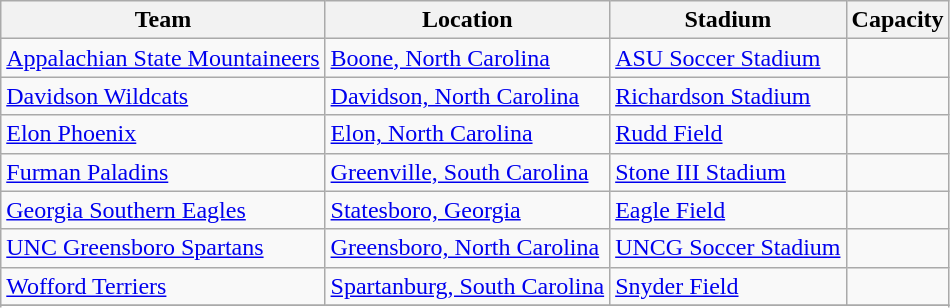<table class="wikitable sortable" style="text-align: left;">
<tr>
<th>Team</th>
<th>Location</th>
<th>Stadium</th>
<th>Capacity</th>
</tr>
<tr>
<td><a href='#'>Appalachian State Mountaineers</a></td>
<td><a href='#'>Boone, North Carolina</a></td>
<td><a href='#'>ASU Soccer Stadium</a></td>
<td align="center"></td>
</tr>
<tr>
<td><a href='#'>Davidson Wildcats</a></td>
<td><a href='#'>Davidson, North Carolina</a></td>
<td><a href='#'>Richardson Stadium</a></td>
<td align="center"></td>
</tr>
<tr>
<td><a href='#'>Elon Phoenix</a></td>
<td><a href='#'>Elon, North Carolina</a></td>
<td><a href='#'>Rudd Field</a></td>
<td align="center"></td>
</tr>
<tr>
<td><a href='#'>Furman Paladins</a></td>
<td><a href='#'>Greenville, South Carolina</a></td>
<td><a href='#'>Stone III Stadium</a></td>
<td align="center"></td>
</tr>
<tr>
<td><a href='#'>Georgia Southern Eagles</a></td>
<td><a href='#'>Statesboro, Georgia</a></td>
<td><a href='#'>Eagle Field</a></td>
<td align="center"></td>
</tr>
<tr>
<td><a href='#'>UNC Greensboro Spartans</a></td>
<td><a href='#'>Greensboro, North Carolina</a></td>
<td><a href='#'>UNCG Soccer Stadium</a></td>
<td align="center"></td>
</tr>
<tr>
<td><a href='#'>Wofford Terriers</a></td>
<td><a href='#'>Spartanburg, South Carolina</a></td>
<td><a href='#'>Snyder Field</a></td>
<td align="center"></td>
</tr>
<tr>
</tr>
<tr>
</tr>
</table>
